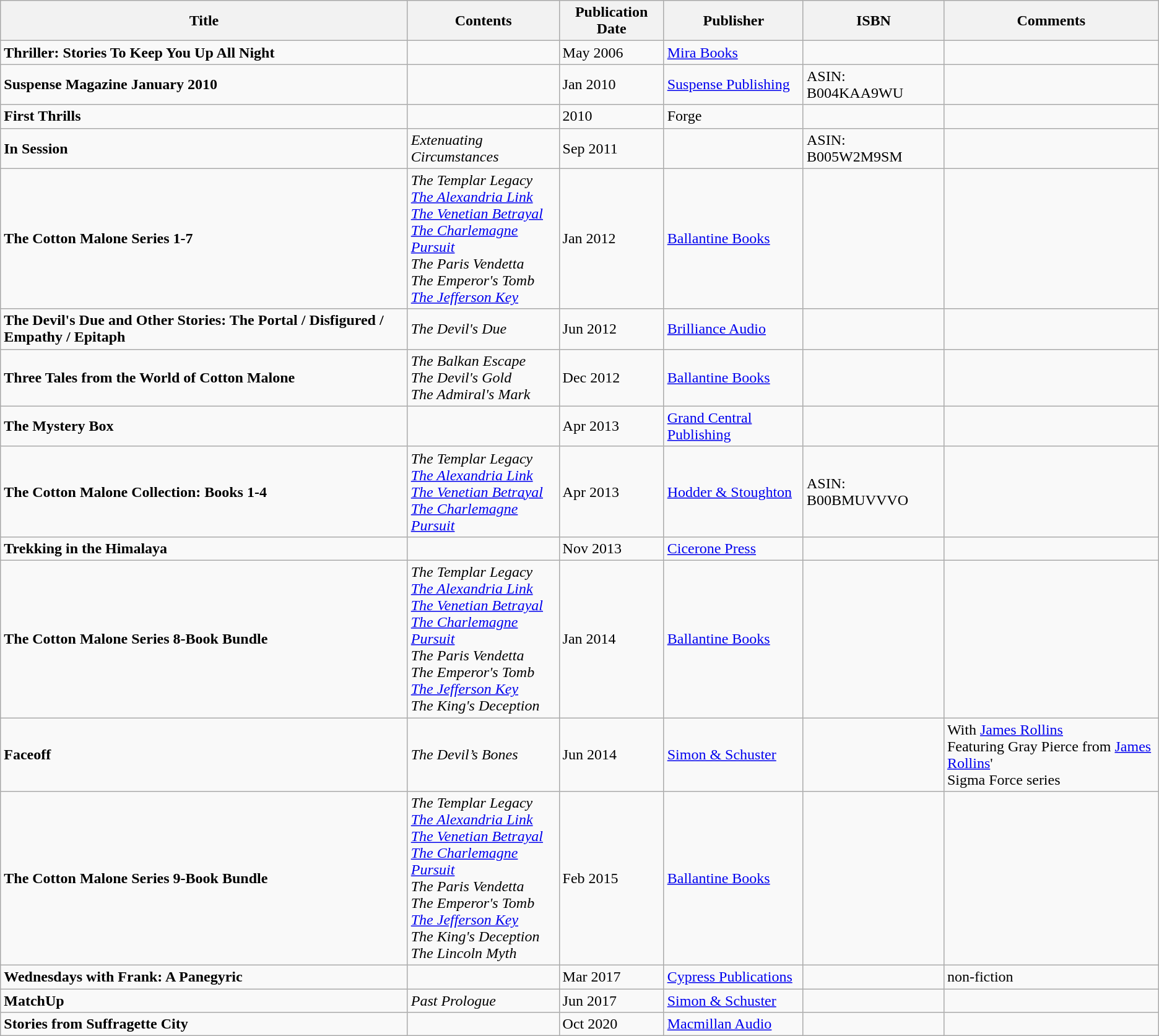<table class="wikitable">
<tr>
<th>Title</th>
<th>Contents</th>
<th>Publication Date</th>
<th>Publisher</th>
<th>ISBN</th>
<th>Comments</th>
</tr>
<tr>
<td><strong>Thriller: Stories To Keep You Up All Night</strong></td>
<td></td>
<td>May 2006</td>
<td><a href='#'>Mira Books</a></td>
<td></td>
<td></td>
</tr>
<tr>
<td><strong>Suspense Magazine January 2010</strong></td>
<td></td>
<td>Jan 2010</td>
<td><a href='#'>Suspense Publishing</a></td>
<td>ASIN:<br>B004KAA9WU<br></td>
<td></td>
</tr>
<tr>
<td><strong>First Thrills</strong></td>
<td></td>
<td>2010</td>
<td>Forge</td>
<td></td>
<td></td>
</tr>
<tr>
<td><strong>In Session</strong></td>
<td><em>Extenuating Circumstances</em></td>
<td>Sep 2011</td>
<td></td>
<td>ASIN: B005W2M9SM</td>
<td></td>
</tr>
<tr>
<td><strong>The Cotton Malone Series 1-7</strong></td>
<td><em>The Templar Legacy</em><br><em><a href='#'>The Alexandria Link</a></em><br><em><a href='#'>The Venetian Betrayal</a></em><br><em><a href='#'>The Charlemagne Pursuit</a></em><br><em>The Paris Vendetta</em><br><em>The Emperor's Tomb</em><br><em><a href='#'>The Jefferson Key</a></em></td>
<td>Jan 2012</td>
<td><a href='#'>Ballantine Books</a></td>
<td></td>
<td></td>
</tr>
<tr>
<td><strong>The Devil's Due and Other Stories: The Portal / Disfigured / Empathy / Epitaph</strong></td>
<td><em>The Devil's Due</em></td>
<td>Jun 2012</td>
<td><a href='#'>Brilliance Audio</a></td>
<td></td>
<td></td>
</tr>
<tr>
<td><strong>Three Tales from the World of Cotton Malone</strong></td>
<td><em>The Balkan Escape</em><br><em>The Devil's Gold</em><br><em>The Admiral's Mark</em></td>
<td>Dec 2012</td>
<td><a href='#'>Ballantine Books</a></td>
<td></td>
<td></td>
</tr>
<tr>
<td><strong>The Mystery Box</strong></td>
<td></td>
<td>Apr 2013</td>
<td><a href='#'>Grand Central Publishing</a></td>
<td></td>
<td></td>
</tr>
<tr>
<td><strong>The Cotton Malone Collection: Books 1-4</strong></td>
<td><em>The Templar Legacy</em><br><em><a href='#'>The Alexandria Link</a></em><br><em><a href='#'>The Venetian Betrayal</a></em><br><em><a href='#'>The Charlemagne Pursuit</a></em></td>
<td>Apr 2013</td>
<td><a href='#'>Hodder & Stoughton</a></td>
<td>ASIN: B00BMUVVVO</td>
<td></td>
</tr>
<tr>
<td><strong>Trekking in the Himalaya</strong></td>
<td></td>
<td>Nov 2013</td>
<td><a href='#'>Cicerone Press</a></td>
<td></td>
<td></td>
</tr>
<tr>
<td><strong>The Cotton Malone Series 8-Book Bundle</strong></td>
<td><em>The Templar Legacy</em><br><em><a href='#'>The Alexandria Link</a></em><br><em><a href='#'>The Venetian Betrayal</a></em><br><em><a href='#'>The Charlemagne Pursuit</a></em><br><em>The Paris Vendetta</em><br><em>The Emperor's Tomb</em><br><em><a href='#'>The Jefferson Key</a></em><br><em>The King's Deception</em></td>
<td>Jan 2014</td>
<td><a href='#'>Ballantine Books</a></td>
<td></td>
<td></td>
</tr>
<tr>
<td><strong>Faceoff</strong></td>
<td><em>The Devil’s Bones</em></td>
<td>Jun 2014</td>
<td><a href='#'>Simon & Schuster</a></td>
<td></td>
<td>With <a href='#'>James Rollins</a><br>Featuring Gray Pierce from <a href='#'>James Rollins</a>'<br>Sigma Force series</td>
</tr>
<tr>
<td><strong>The Cotton Malone Series 9-Book Bundle</strong></td>
<td><em>The Templar Legacy</em><br><em><a href='#'>The Alexandria Link</a></em><br><em><a href='#'>The Venetian Betrayal</a></em><br><em><a href='#'>The Charlemagne Pursuit</a></em><br><em>The Paris Vendetta</em><br><em>The Emperor's Tomb</em><br><em><a href='#'>The Jefferson Key</a></em><br><em>The King's Deception</em><br><em>The Lincoln Myth</em></td>
<td>Feb 2015</td>
<td><a href='#'>Ballantine Books</a></td>
<td></td>
<td></td>
</tr>
<tr>
<td><strong>Wednesdays with Frank: A Panegyric</strong></td>
<td></td>
<td>Mar 2017</td>
<td><a href='#'>Cypress Publications</a></td>
<td></td>
<td>non-fiction</td>
</tr>
<tr>
<td><strong>MatchUp</strong></td>
<td><em>Past Prologue</em></td>
<td>Jun 2017</td>
<td><a href='#'>Simon & Schuster</a></td>
<td></td>
<td></td>
</tr>
<tr>
<td><strong>Stories from Suffragette City</strong></td>
<td></td>
<td>Oct 2020</td>
<td><a href='#'>Macmillan Audio</a></td>
<td></td>
<td></td>
</tr>
</table>
